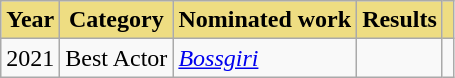<table class="wikitable" style="width=80%;">
<tr>
<th style="background:#EEDD82;">Year</th>
<th style="background:#EEDD82;">Category</th>
<th style="background:#EEDD82;">Nominated work</th>
<th style="background:#EEDD82;">Results</th>
<th style="background:#EEDD82;"></th>
</tr>
<tr>
<td>2021</td>
<td>Best Actor</td>
<td><em><a href='#'>Bossgiri</a></em></td>
<td></td>
<td></td>
</tr>
</table>
